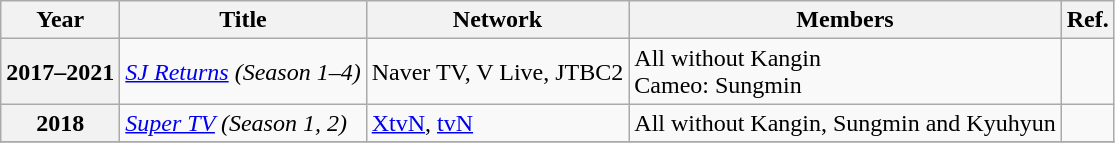<table class="wikitable">
<tr>
<th>Year</th>
<th>Title</th>
<th>Network</th>
<th>Members</th>
<th>Ref.</th>
</tr>
<tr>
<th>2017–2021</th>
<td><em><a href='#'>SJ Returns</a> (Season 1–4)</em></td>
<td>Naver TV, V Live, JTBC2</td>
<td>All without Kangin <br>Cameo: Sungmin</td>
<td></td>
</tr>
<tr>
<th>2018</th>
<td><em><a href='#'>Super TV</a> (Season 1, 2)</em></td>
<td><a href='#'>XtvN</a>, <a href='#'>tvN</a></td>
<td>All without Kangin, Sungmin and Kyuhyun</td>
<td></td>
</tr>
<tr>
</tr>
</table>
